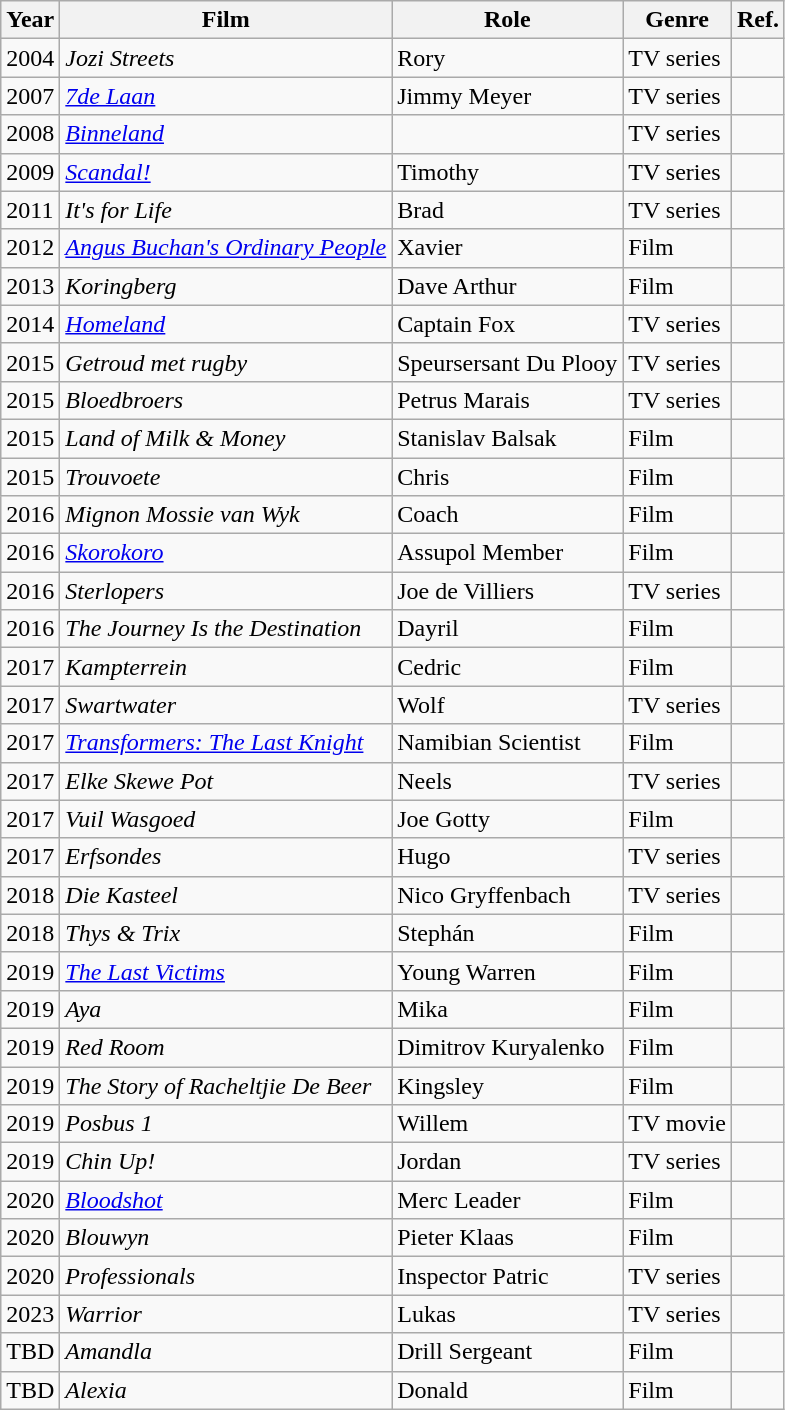<table class="wikitable">
<tr>
<th>Year</th>
<th>Film</th>
<th>Role</th>
<th>Genre</th>
<th>Ref.</th>
</tr>
<tr>
<td>2004</td>
<td><em>Jozi Streets</em></td>
<td>Rory</td>
<td>TV series</td>
<td></td>
</tr>
<tr>
<td>2007</td>
<td><em><a href='#'>7de Laan</a></em></td>
<td>Jimmy Meyer</td>
<td>TV series</td>
<td></td>
</tr>
<tr>
<td>2008</td>
<td><em><a href='#'>Binneland</a></em></td>
<td></td>
<td>TV series</td>
<td></td>
</tr>
<tr>
<td>2009</td>
<td><em><a href='#'>Scandal!</a></em></td>
<td>Timothy</td>
<td>TV series</td>
<td></td>
</tr>
<tr>
<td>2011</td>
<td><em>It's for Life</em></td>
<td>Brad</td>
<td>TV series</td>
<td></td>
</tr>
<tr>
<td>2012</td>
<td><em><a href='#'>Angus Buchan's Ordinary People</a></em></td>
<td>Xavier</td>
<td>Film</td>
<td></td>
</tr>
<tr>
<td>2013</td>
<td><em>Koringberg</em></td>
<td>Dave Arthur</td>
<td>Film</td>
<td></td>
</tr>
<tr>
<td>2014</td>
<td><em><a href='#'>Homeland</a></em></td>
<td>Captain Fox</td>
<td>TV series</td>
<td></td>
</tr>
<tr>
<td>2015</td>
<td><em>Getroud met rugby</em></td>
<td>Speursersant Du Plooy</td>
<td>TV series</td>
<td></td>
</tr>
<tr>
<td>2015</td>
<td><em>Bloedbroers</em></td>
<td>Petrus Marais</td>
<td>TV series</td>
<td></td>
</tr>
<tr>
<td>2015</td>
<td><em>Land of Milk & Money</em></td>
<td>Stanislav Balsak</td>
<td>Film</td>
<td></td>
</tr>
<tr>
<td>2015</td>
<td><em>Trouvoete</em></td>
<td>Chris</td>
<td>Film</td>
<td></td>
</tr>
<tr>
<td>2016</td>
<td><em>Mignon Mossie van Wyk</em></td>
<td>Coach</td>
<td>Film</td>
<td></td>
</tr>
<tr>
<td>2016</td>
<td><em><a href='#'>Skorokoro</a></em></td>
<td>Assupol Member</td>
<td>Film</td>
<td></td>
</tr>
<tr>
<td>2016</td>
<td><em>Sterlopers</em></td>
<td>Joe de Villiers</td>
<td>TV series</td>
<td></td>
</tr>
<tr>
<td>2016</td>
<td><em>The Journey Is the Destination</em></td>
<td>Dayril</td>
<td>Film</td>
<td></td>
</tr>
<tr>
<td>2017</td>
<td><em>Kampterrein</em></td>
<td>Cedric</td>
<td>Film</td>
<td></td>
</tr>
<tr>
<td>2017</td>
<td><em>Swartwater</em></td>
<td>Wolf</td>
<td>TV series</td>
<td></td>
</tr>
<tr>
<td>2017</td>
<td><em><a href='#'>Transformers: The Last Knight</a></em></td>
<td>Namibian Scientist</td>
<td>Film</td>
<td></td>
</tr>
<tr>
<td>2017</td>
<td><em>Elke Skewe Pot</em></td>
<td>Neels</td>
<td>TV series</td>
<td></td>
</tr>
<tr>
<td>2017</td>
<td><em>Vuil Wasgoed</em></td>
<td>Joe Gotty</td>
<td>Film</td>
<td></td>
</tr>
<tr>
<td>2017</td>
<td><em>Erfsondes</em></td>
<td>Hugo</td>
<td>TV series</td>
<td></td>
</tr>
<tr>
<td>2018</td>
<td><em>Die Kasteel</em></td>
<td>Nico Gryffenbach</td>
<td>TV series</td>
<td></td>
</tr>
<tr>
<td>2018</td>
<td><em>Thys & Trix</em></td>
<td>Stephán</td>
<td>Film</td>
<td></td>
</tr>
<tr>
<td>2019</td>
<td><em><a href='#'>The Last Victims</a></em></td>
<td>Young Warren</td>
<td>Film</td>
<td></td>
</tr>
<tr>
<td>2019</td>
<td><em>Aya</em></td>
<td>Mika</td>
<td>Film</td>
<td></td>
</tr>
<tr>
<td>2019</td>
<td><em>Red Room</em></td>
<td>Dimitrov Kuryalenko</td>
<td>Film</td>
<td></td>
</tr>
<tr>
<td>2019</td>
<td><em>The Story of Racheltjie De Beer</em></td>
<td>Kingsley</td>
<td>Film</td>
<td></td>
</tr>
<tr>
<td>2019</td>
<td><em>Posbus 1</em></td>
<td>Willem</td>
<td>TV movie</td>
<td></td>
</tr>
<tr>
<td>2019</td>
<td><em>Chin Up!</em></td>
<td>Jordan</td>
<td>TV series</td>
<td></td>
</tr>
<tr>
<td>2020</td>
<td><em><a href='#'>Bloodshot</a></em></td>
<td>Merc Leader</td>
<td>Film</td>
<td></td>
</tr>
<tr>
<td>2020</td>
<td><em>Blouwyn</em></td>
<td>Pieter Klaas</td>
<td>Film</td>
<td></td>
</tr>
<tr>
<td>2020</td>
<td><em>Professionals</em></td>
<td>Inspector Patric</td>
<td>TV series</td>
<td></td>
</tr>
<tr>
<td>2023</td>
<td><em>Warrior</em></td>
<td>Lukas</td>
<td>TV series</td>
<td></td>
</tr>
<tr>
<td>TBD</td>
<td><em>Amandla</em></td>
<td>Drill Sergeant</td>
<td>Film</td>
<td></td>
</tr>
<tr>
<td>TBD</td>
<td><em>Alexia</em></td>
<td>Donald</td>
<td>Film</td>
<td></td>
</tr>
</table>
